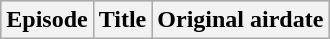<table class="wikitable plainrowheaders">
<tr bgcolor="#CCCCCC">
<th>Episode</th>
<th>Title</th>
<th>Original airdate<br>





















</th>
</tr>
</table>
